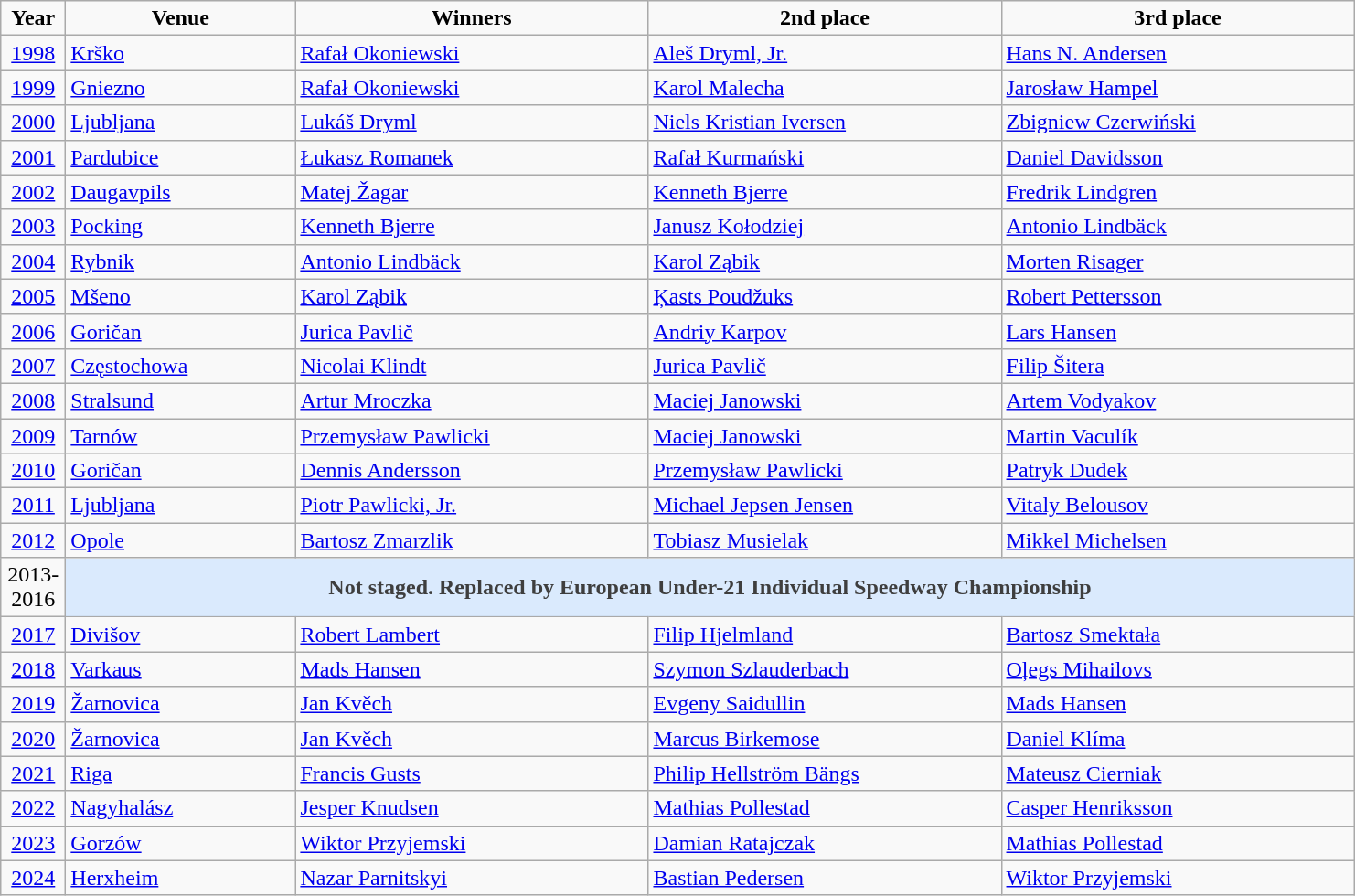<table class="wikitable">
<tr align=center>
<td width=40px  ><strong>Year</strong></td>
<td width=160px ><strong>Venue</strong></td>
<td width=250px ><strong>Winners</strong></td>
<td width=250px ><strong>2nd place</strong></td>
<td width=250px ><strong>3rd place</strong></td>
</tr>
<tr>
<td align=center><a href='#'>1998</a></td>
<td> <a href='#'>Krško</a></td>
<td> <a href='#'>Rafał Okoniewski</a></td>
<td> <a href='#'>Aleš Dryml, Jr.</a></td>
<td> <a href='#'>Hans N. Andersen</a></td>
</tr>
<tr>
<td align=center><a href='#'>1999</a></td>
<td> <a href='#'>Gniezno</a></td>
<td> <a href='#'>Rafał Okoniewski</a></td>
<td> <a href='#'>Karol Malecha</a></td>
<td> <a href='#'>Jarosław Hampel</a></td>
</tr>
<tr>
<td align=center><a href='#'>2000</a></td>
<td> <a href='#'>Ljubljana</a></td>
<td> <a href='#'>Lukáš Dryml</a></td>
<td> <a href='#'>Niels Kristian Iversen</a></td>
<td> <a href='#'>Zbigniew Czerwiński</a></td>
</tr>
<tr>
<td align=center><a href='#'>2001</a></td>
<td> <a href='#'>Pardubice</a></td>
<td> <a href='#'>Łukasz Romanek</a></td>
<td> <a href='#'>Rafał Kurmański</a></td>
<td> <a href='#'>Daniel Davidsson</a></td>
</tr>
<tr>
<td align=center><a href='#'>2002</a></td>
<td> <a href='#'>Daugavpils</a></td>
<td> <a href='#'>Matej Žagar</a></td>
<td> <a href='#'>Kenneth Bjerre</a></td>
<td> <a href='#'>Fredrik Lindgren</a></td>
</tr>
<tr>
<td align=center><a href='#'>2003</a></td>
<td> <a href='#'>Pocking</a></td>
<td> <a href='#'>Kenneth Bjerre</a></td>
<td> <a href='#'>Janusz Kołodziej</a></td>
<td> <a href='#'>Antonio Lindbäck</a></td>
</tr>
<tr>
<td align=center><a href='#'>2004</a></td>
<td> <a href='#'>Rybnik</a></td>
<td> <a href='#'>Antonio Lindbäck</a></td>
<td> <a href='#'>Karol Ząbik</a></td>
<td> <a href='#'>Morten Risager</a></td>
</tr>
<tr>
<td align=center><a href='#'>2005</a></td>
<td> <a href='#'>Mšeno</a></td>
<td> <a href='#'>Karol Ząbik</a></td>
<td> <a href='#'>Ķasts Poudžuks</a></td>
<td> <a href='#'>Robert Pettersson</a></td>
</tr>
<tr>
<td align=center><a href='#'>2006</a></td>
<td> <a href='#'>Goričan</a></td>
<td> <a href='#'>Jurica Pavlič</a></td>
<td> <a href='#'>Andriy Karpov</a></td>
<td> <a href='#'>Lars Hansen</a></td>
</tr>
<tr>
<td align=center><a href='#'>2007</a></td>
<td> <a href='#'>Częstochowa</a></td>
<td> <a href='#'>Nicolai Klindt</a></td>
<td> <a href='#'>Jurica Pavlič</a></td>
<td> <a href='#'>Filip Šitera</a></td>
</tr>
<tr>
<td align=center><a href='#'>2008</a></td>
<td> <a href='#'>Stralsund</a></td>
<td> <a href='#'>Artur Mroczka</a></td>
<td> <a href='#'>Maciej Janowski</a></td>
<td> <a href='#'>Artem Vodyakov</a></td>
</tr>
<tr>
<td align=center><a href='#'>2009</a></td>
<td> <a href='#'>Tarnów</a></td>
<td> <a href='#'>Przemysław Pawlicki</a></td>
<td> <a href='#'>Maciej Janowski</a></td>
<td> <a href='#'>Martin Vaculík</a></td>
</tr>
<tr>
<td align=center><a href='#'>2010</a></td>
<td> <a href='#'>Goričan</a></td>
<td> <a href='#'>Dennis Andersson</a></td>
<td> <a href='#'>Przemysław Pawlicki</a></td>
<td> <a href='#'>Patryk Dudek</a></td>
</tr>
<tr>
<td align=center><a href='#'>2011</a></td>
<td> <a href='#'>Ljubljana</a></td>
<td> <a href='#'>Piotr Pawlicki, Jr.</a></td>
<td> <a href='#'>Michael Jepsen Jensen</a></td>
<td> <a href='#'>Vitaly Belousov</a></td>
</tr>
<tr>
<td align=center><a href='#'>2012</a></td>
<td> <a href='#'>Opole</a></td>
<td> <a href='#'>Bartosz Zmarzlik</a></td>
<td> <a href='#'>Tobiasz Musielak</a></td>
<td> <a href='#'>Mikkel Michelsen</a></td>
</tr>
<tr>
<td align=center>2013-2016</td>
<td colspan="6" style="border:0;opacity:.75; background-color:#D0E6FF"; align=center><strong>Not staged.  Replaced by European Under-21 Individual Speedway Championship</strong><br></td>
</tr>
<tr>
<td align=center><a href='#'>2017</a></td>
<td> <a href='#'>Divišov</a></td>
<td> <a href='#'>Robert Lambert</a></td>
<td> <a href='#'>Filip Hjelmland</a></td>
<td> <a href='#'>Bartosz Smektała</a></td>
</tr>
<tr>
<td align=center><a href='#'>2018</a></td>
<td> <a href='#'>Varkaus</a></td>
<td> <a href='#'>Mads Hansen</a></td>
<td> <a href='#'>Szymon Szlauderbach</a></td>
<td> <a href='#'>Oļegs Mihailovs</a></td>
</tr>
<tr>
<td align=center><a href='#'>2019</a></td>
<td> <a href='#'>Žarnovica</a></td>
<td> <a href='#'>Jan Kvěch</a></td>
<td> <a href='#'>Evgeny Saidullin</a></td>
<td> <a href='#'>Mads Hansen</a></td>
</tr>
<tr>
<td align=center><a href='#'>2020</a></td>
<td> <a href='#'>Žarnovica</a></td>
<td> <a href='#'>Jan Kvěch</a></td>
<td> <a href='#'>Marcus Birkemose</a></td>
<td> <a href='#'>Daniel Klíma</a></td>
</tr>
<tr>
<td align=center><a href='#'>2021</a></td>
<td> <a href='#'>Riga</a></td>
<td> <a href='#'>Francis Gusts</a></td>
<td> <a href='#'>Philip Hellström Bängs</a></td>
<td> <a href='#'>Mateusz Cierniak</a></td>
</tr>
<tr>
<td align=center><a href='#'>2022</a></td>
<td> <a href='#'>Nagyhalász</a></td>
<td> <a href='#'>Jesper Knudsen</a></td>
<td> <a href='#'>Mathias Pollestad</a></td>
<td> <a href='#'>Casper Henriksson</a></td>
</tr>
<tr>
<td align=center><a href='#'>2023</a></td>
<td> <a href='#'>Gorzów</a></td>
<td> <a href='#'>Wiktor Przyjemski</a></td>
<td> <a href='#'>Damian Ratajczak</a></td>
<td> <a href='#'>Mathias Pollestad</a></td>
</tr>
<tr>
<td align=center><a href='#'>2024</a></td>
<td> <a href='#'>Herxheim</a></td>
<td> <a href='#'>Nazar Parnitskyi</a></td>
<td> <a href='#'>Bastian Pedersen</a></td>
<td> <a href='#'>Wiktor Przyjemski</a></td>
</tr>
</table>
